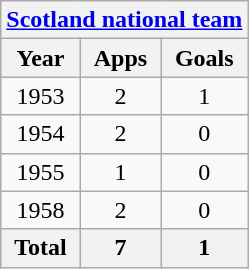<table class="wikitable" style="text-align:center">
<tr>
<th colspan=3><a href='#'>Scotland national team</a></th>
</tr>
<tr>
<th>Year</th>
<th>Apps</th>
<th>Goals</th>
</tr>
<tr>
<td>1953</td>
<td>2</td>
<td>1</td>
</tr>
<tr>
<td>1954</td>
<td>2</td>
<td>0</td>
</tr>
<tr>
<td>1955</td>
<td>1</td>
<td>0</td>
</tr>
<tr>
<td>1958</td>
<td>2</td>
<td>0</td>
</tr>
<tr>
<th>Total</th>
<th>7</th>
<th>1</th>
</tr>
</table>
